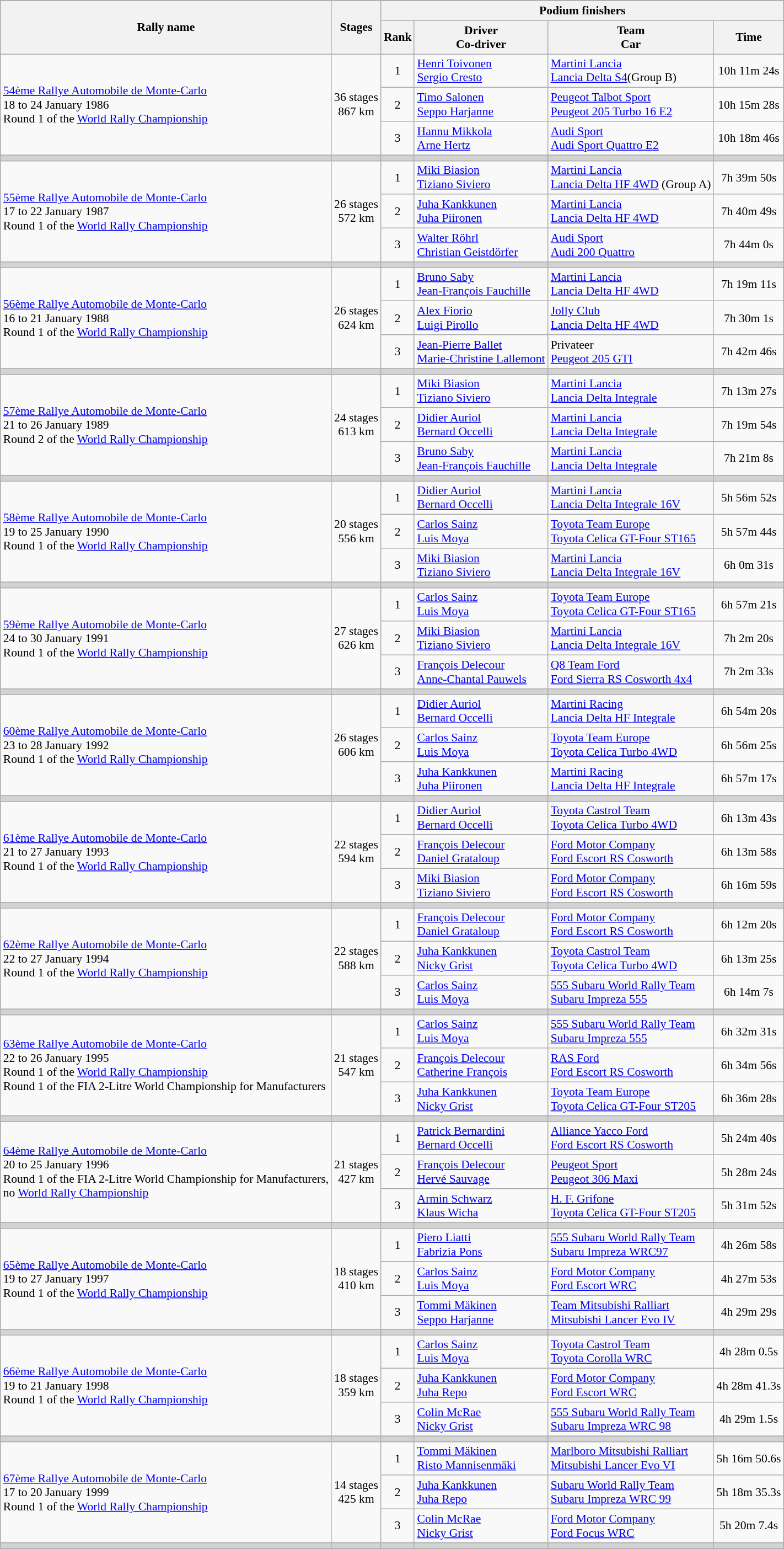<table class="wikitable" style="font-size:90%;">
<tr>
</tr>
<tr style="background:#efefef;">
<th rowspan=2>Rally name</th>
<th rowspan=2>Stages</th>
<th colspan=4>Podium finishers</th>
</tr>
<tr>
<th>Rank</th>
<th>Driver<br>Co-driver</th>
<th>Team<br>Car</th>
<th>Time</th>
</tr>
<tr>
<td rowspan=3><a href='#'>54ème Rallye Automobile de Monte-Carlo</a><br> 18 to 24 January 1986<br>Round 1 of the <a href='#'>World Rally Championship</a></td>
<td rowspan=3 align=center>36 stages<br> 867 km</td>
<td align=center>1</td>
<td> <a href='#'>Henri Toivonen</a> <br>  <a href='#'>Sergio Cresto</a></td>
<td> <a href='#'>Martini Lancia</a> <br>  <a href='#'>Lancia Delta S4</a>(Group B)</td>
<td align=center>10h 11m 24s</td>
</tr>
<tr>
<td align=center>2</td>
<td> <a href='#'>Timo Salonen</a> <br>  <a href='#'>Seppo Harjanne</a></td>
<td> <a href='#'>Peugeot Talbot Sport</a> <br>  <a href='#'>Peugeot 205 Turbo 16 E2</a></td>
<td align=center>10h 15m 28s</td>
</tr>
<tr>
<td align=center>3</td>
<td> <a href='#'>Hannu Mikkola</a> <br>  <a href='#'>Arne Hertz</a></td>
<td> <a href='#'>Audi Sport</a> <br>  <a href='#'>Audi Sport Quattro E2</a></td>
<td align=center>10h 18m 46s</td>
</tr>
<tr style="background:lightgrey;">
<td></td>
<td></td>
<td></td>
<td></td>
<td></td>
<td></td>
</tr>
<tr>
<td rowspan=3><a href='#'>55ème Rallye Automobile de Monte-Carlo</a><br> 17 to 22 January 1987<br>Round 1 of the <a href='#'>World Rally Championship</a></td>
<td rowspan=3 align=center>26 stages<br> 572 km</td>
<td align=center>1</td>
<td> <a href='#'>Miki Biasion</a> <br>  <a href='#'>Tiziano Siviero</a></td>
<td> <a href='#'>Martini Lancia</a> <br>  <a href='#'>Lancia Delta HF 4WD</a> (Group A)</td>
<td align=center>7h 39m 50s</td>
</tr>
<tr>
<td align=center>2</td>
<td> <a href='#'>Juha Kankkunen</a> <br>  <a href='#'>Juha Piironen</a></td>
<td> <a href='#'>Martini Lancia</a> <br>  <a href='#'>Lancia Delta HF 4WD</a></td>
<td align=center>7h 40m 49s</td>
</tr>
<tr>
<td align=center>3</td>
<td> <a href='#'>Walter Röhrl</a> <br>  <a href='#'>Christian Geistdörfer</a></td>
<td> <a href='#'>Audi Sport</a> <br>  <a href='#'>Audi 200 Quattro</a></td>
<td align=center>7h 44m 0s</td>
</tr>
<tr style="background:lightgrey;">
<td></td>
<td></td>
<td></td>
<td></td>
<td></td>
<td></td>
</tr>
<tr>
<td rowspan=3><a href='#'>56ème Rallye Automobile de Monte-Carlo</a><br> 16 to 21 January 1988<br>Round 1 of the <a href='#'>World Rally Championship</a></td>
<td rowspan=3 align=center>26 stages<br> 624 km</td>
<td align=center>1</td>
<td> <a href='#'>Bruno Saby</a> <br>  <a href='#'>Jean-François Fauchille</a></td>
<td> <a href='#'>Martini Lancia</a> <br>  <a href='#'>Lancia Delta HF 4WD</a></td>
<td align=center>7h 19m 11s</td>
</tr>
<tr>
<td align=center>2</td>
<td> <a href='#'>Alex Fiorio</a> <br>  <a href='#'>Luigi Pirollo</a></td>
<td> <a href='#'>Jolly Club</a> <br>  <a href='#'>Lancia Delta HF 4WD</a></td>
<td align=center>7h 30m 1s</td>
</tr>
<tr>
<td align=center>3</td>
<td> <a href='#'>Jean-Pierre Ballet</a> <br>  <a href='#'>Marie-Christine Lallemont</a></td>
<td> Privateer <br>  <a href='#'>Peugeot 205 GTI</a></td>
<td align=center>7h 42m 46s</td>
</tr>
<tr style="background:lightgrey;">
<td></td>
<td></td>
<td></td>
<td></td>
<td></td>
<td></td>
</tr>
<tr>
<td rowspan=3><a href='#'>57ème Rallye Automobile de Monte-Carlo</a><br> 21 to 26 January 1989<br>Round 2 of the <a href='#'>World Rally Championship</a></td>
<td rowspan=3 align=center>24 stages<br> 613 km</td>
<td align=center>1</td>
<td> <a href='#'>Miki Biasion</a> <br>  <a href='#'>Tiziano Siviero</a></td>
<td> <a href='#'>Martini Lancia</a> <br>  <a href='#'>Lancia Delta Integrale</a></td>
<td align=center>7h 13m 27s</td>
</tr>
<tr>
<td align=center>2</td>
<td> <a href='#'>Didier Auriol</a> <br>  <a href='#'>Bernard Occelli</a></td>
<td> <a href='#'>Martini Lancia</a> <br>  <a href='#'>Lancia Delta Integrale</a></td>
<td align=center>7h 19m 54s</td>
</tr>
<tr>
<td align=center>3</td>
<td> <a href='#'>Bruno Saby</a> <br>  <a href='#'>Jean-François Fauchille</a></td>
<td> <a href='#'>Martini Lancia</a> <br>  <a href='#'>Lancia Delta Integrale</a></td>
<td align=center>7h 21m 8s</td>
</tr>
<tr style="background:lightgrey;">
<td></td>
<td></td>
<td></td>
<td></td>
<td></td>
<td></td>
</tr>
<tr>
<td rowspan=3><a href='#'>58ème Rallye Automobile de Monte-Carlo</a><br> 19 to 25 January 1990<br>Round 1 of the <a href='#'>World Rally Championship</a></td>
<td rowspan=3 align=center>20 stages<br> 556 km</td>
<td align=center>1</td>
<td> <a href='#'>Didier Auriol</a> <br>  <a href='#'>Bernard Occelli</a></td>
<td> <a href='#'>Martini Lancia</a> <br>  <a href='#'>Lancia Delta Integrale 16V</a></td>
<td align=center>5h 56m 52s</td>
</tr>
<tr>
<td align=center>2</td>
<td> <a href='#'>Carlos Sainz</a> <br>  <a href='#'>Luis Moya</a></td>
<td> <a href='#'>Toyota Team Europe</a> <br>  <a href='#'>Toyota Celica GT-Four ST165</a></td>
<td align=center>5h 57m 44s</td>
</tr>
<tr>
<td align=center>3</td>
<td> <a href='#'>Miki Biasion</a> <br>  <a href='#'>Tiziano Siviero</a></td>
<td> <a href='#'>Martini Lancia</a> <br>  <a href='#'>Lancia Delta Integrale 16V</a></td>
<td align=center>6h 0m 31s</td>
</tr>
<tr style="background:lightgrey;">
<td></td>
<td></td>
<td></td>
<td></td>
<td></td>
<td></td>
</tr>
<tr>
<td rowspan=3><a href='#'>59ème Rallye Automobile de Monte-Carlo</a><br> 24 to 30 January 1991<br>Round 1 of the <a href='#'>World Rally Championship</a></td>
<td rowspan=3 align=center>27 stages<br> 626 km</td>
<td align=center>1</td>
<td> <a href='#'>Carlos Sainz</a> <br>  <a href='#'>Luis Moya</a></td>
<td> <a href='#'>Toyota Team Europe</a> <br>  <a href='#'>Toyota Celica GT-Four ST165</a></td>
<td align=center>6h 57m 21s</td>
</tr>
<tr>
<td align=center>2</td>
<td> <a href='#'>Miki Biasion</a> <br>  <a href='#'>Tiziano Siviero</a></td>
<td> <a href='#'>Martini Lancia</a> <br>  <a href='#'>Lancia Delta Integrale 16V</a></td>
<td align=center>7h 2m 20s</td>
</tr>
<tr>
<td align=center>3</td>
<td> <a href='#'>François Delecour</a> <br>  <a href='#'>Anne-Chantal Pauwels</a></td>
<td> <a href='#'>Q8 Team Ford</a> <br>  <a href='#'>Ford Sierra RS Cosworth 4x4</a></td>
<td align=center>7h 2m 33s</td>
</tr>
<tr style="background:lightgrey;">
<td></td>
<td></td>
<td></td>
<td></td>
<td></td>
<td></td>
</tr>
<tr>
<td rowspan=3><a href='#'>60ème Rallye Automobile de Monte-Carlo</a><br> 23 to 28 January 1992<br>Round 1 of the <a href='#'>World Rally Championship</a></td>
<td rowspan=3 align=center>26 stages<br> 606 km</td>
<td align=center>1</td>
<td> <a href='#'>Didier Auriol</a> <br>  <a href='#'>Bernard Occelli</a></td>
<td> <a href='#'>Martini Racing</a> <br>  <a href='#'>Lancia Delta HF Integrale</a></td>
<td align=center>6h 54m 20s</td>
</tr>
<tr>
<td align=center>2</td>
<td> <a href='#'>Carlos Sainz</a> <br>  <a href='#'>Luis Moya</a></td>
<td> <a href='#'>Toyota Team Europe</a> <br>  <a href='#'>Toyota Celica Turbo 4WD</a></td>
<td align=center>6h 56m 25s</td>
</tr>
<tr>
<td align=center>3</td>
<td> <a href='#'>Juha Kankkunen</a> <br>  <a href='#'>Juha Piironen</a></td>
<td> <a href='#'>Martini Racing</a> <br>  <a href='#'>Lancia Delta HF Integrale</a></td>
<td align=center>6h 57m 17s</td>
</tr>
<tr style="background:lightgrey;">
<td></td>
<td></td>
<td></td>
<td></td>
<td></td>
<td></td>
</tr>
<tr>
<td rowspan=3><a href='#'>61ème Rallye Automobile de Monte-Carlo</a><br> 21 to 27 January 1993<br>Round 1 of the <a href='#'>World Rally Championship</a></td>
<td rowspan=3 align=center>22 stages<br> 594 km</td>
<td align=center>1</td>
<td> <a href='#'>Didier Auriol</a> <br>  <a href='#'>Bernard Occelli</a></td>
<td> <a href='#'>Toyota Castrol Team</a> <br>  <a href='#'>Toyota Celica Turbo 4WD</a></td>
<td align=center>6h 13m 43s</td>
</tr>
<tr>
<td align=center>2</td>
<td> <a href='#'>François Delecour</a> <br>  <a href='#'>Daniel Grataloup</a></td>
<td> <a href='#'>Ford Motor Company</a> <br>  <a href='#'>Ford Escort RS Cosworth</a></td>
<td align=center>6h 13m 58s</td>
</tr>
<tr>
<td align=center>3</td>
<td> <a href='#'>Miki Biasion</a> <br>  <a href='#'>Tiziano Siviero</a></td>
<td> <a href='#'>Ford Motor Company</a> <br>  <a href='#'>Ford Escort RS Cosworth</a></td>
<td align=center>6h 16m 59s</td>
</tr>
<tr style="background:lightgrey;">
<td></td>
<td></td>
<td></td>
<td></td>
<td></td>
<td></td>
</tr>
<tr>
<td rowspan=3><a href='#'>62ème Rallye Automobile de Monte-Carlo</a><br> 22 to 27 January 1994<br>Round 1 of the <a href='#'>World Rally Championship</a></td>
<td rowspan=3 align=center>22 stages<br> 588 km</td>
<td align=center>1</td>
<td> <a href='#'>François Delecour</a> <br>  <a href='#'>Daniel Grataloup</a></td>
<td> <a href='#'>Ford Motor Company</a> <br>  <a href='#'>Ford Escort RS Cosworth</a></td>
<td align=center>6h 12m 20s</td>
</tr>
<tr>
<td align=center>2</td>
<td> <a href='#'>Juha Kankkunen</a> <br>  <a href='#'>Nicky Grist</a></td>
<td> <a href='#'>Toyota Castrol Team</a> <br>  <a href='#'>Toyota Celica Turbo 4WD</a></td>
<td align=center>6h 13m 25s</td>
</tr>
<tr>
<td align=center>3</td>
<td> <a href='#'>Carlos Sainz</a> <br>  <a href='#'>Luis Moya</a></td>
<td> <a href='#'>555 Subaru World Rally Team</a> <br>  <a href='#'>Subaru Impreza 555</a></td>
<td align=center>6h 14m 7s</td>
</tr>
<tr style="background:lightgrey;">
<td></td>
<td></td>
<td></td>
<td></td>
<td></td>
<td></td>
</tr>
<tr>
<td rowspan=3><a href='#'>63ème Rallye Automobile de Monte-Carlo</a><br> 22 to 26 January 1995<br>Round 1 of the <a href='#'>World Rally Championship</a><br>Round 1 of the FIA 2-Litre World Championship for Manufacturers</td>
<td rowspan=3 align=center>21 stages<br> 547 km</td>
<td align=center>1</td>
<td> <a href='#'>Carlos Sainz</a> <br>  <a href='#'>Luis Moya</a></td>
<td> <a href='#'>555 Subaru World Rally Team</a> <br>  <a href='#'>Subaru Impreza 555</a></td>
<td align=center>6h 32m 31s</td>
</tr>
<tr>
<td align=center>2</td>
<td> <a href='#'>François Delecour</a> <br>  <a href='#'>Catherine François</a></td>
<td> <a href='#'>RAS Ford</a> <br>  <a href='#'>Ford Escort RS Cosworth</a></td>
<td align=center>6h 34m 56s</td>
</tr>
<tr>
<td align=center>3</td>
<td> <a href='#'>Juha Kankkunen</a> <br>  <a href='#'>Nicky Grist</a></td>
<td> <a href='#'>Toyota Team Europe</a> <br>  <a href='#'>Toyota Celica GT-Four ST205</a></td>
<td align=center>6h 36m 28s</td>
</tr>
<tr style="background:lightgrey;">
<td></td>
<td></td>
<td></td>
<td></td>
<td></td>
<td></td>
</tr>
<tr>
<td rowspan=3><a href='#'>64ème Rallye Automobile de Monte-Carlo</a><br> 20 to 25 January 1996<br>Round 1 of the FIA 2-Litre World Championship for Manufacturers,<br> no <a href='#'>World Rally Championship</a></td>
<td rowspan=3 align=center>21 stages<br> 427 km</td>
<td align=center>1</td>
<td> <a href='#'>Patrick Bernardini</a> <br>  <a href='#'>Bernard Occelli</a></td>
<td> <a href='#'>Alliance Yacco Ford</a> <br>  <a href='#'>Ford Escort RS Cosworth</a></td>
<td align=center>5h 24m 40s</td>
</tr>
<tr>
<td align=center>2</td>
<td> <a href='#'>François Delecour</a> <br>  <a href='#'>Hervé Sauvage</a></td>
<td> <a href='#'>Peugeot Sport</a> <br>  <a href='#'>Peugeot 306 Maxi</a></td>
<td align=center>5h 28m 24s</td>
</tr>
<tr>
<td align=center>3</td>
<td> <a href='#'>Armin Schwarz</a> <br>  <a href='#'>Klaus Wicha</a></td>
<td> <a href='#'>H. F. Grifone</a> <br>  <a href='#'>Toyota Celica GT-Four ST205</a></td>
<td align=center>5h 31m 52s</td>
</tr>
<tr style="background:lightgrey;">
<td></td>
<td></td>
<td></td>
<td></td>
<td></td>
<td></td>
</tr>
<tr>
<td rowspan=3><a href='#'>65ème Rallye Automobile de Monte-Carlo</a><br> 19 to 27 January 1997<br>Round 1 of the <a href='#'>World Rally Championship</a></td>
<td rowspan=3 align=center>18 stages<br> 410 km</td>
<td align=center>1</td>
<td> <a href='#'>Piero Liatti</a> <br>  <a href='#'>Fabrizia Pons</a></td>
<td> <a href='#'>555 Subaru World Rally Team</a> <br>  <a href='#'>Subaru Impreza WRC97</a></td>
<td align=center>4h 26m 58s</td>
</tr>
<tr>
<td align=center>2</td>
<td> <a href='#'>Carlos Sainz</a> <br>  <a href='#'>Luis Moya</a></td>
<td> <a href='#'>Ford Motor Company</a> <br>  <a href='#'>Ford Escort WRC</a></td>
<td align=center>4h 27m 53s</td>
</tr>
<tr>
<td align=center>3</td>
<td> <a href='#'>Tommi Mäkinen</a> <br>  <a href='#'>Seppo Harjanne</a></td>
<td> <a href='#'>Team Mitsubishi Ralliart</a> <br>  <a href='#'>Mitsubishi Lancer Evo IV</a></td>
<td align=center>4h 29m 29s</td>
</tr>
<tr style="background:lightgrey;">
<td></td>
<td></td>
<td></td>
<td></td>
<td></td>
<td></td>
</tr>
<tr>
<td rowspan=3><a href='#'>66ème Rallye Automobile de Monte-Carlo</a><br> 19 to 21 January 1998<br>Round 1 of the <a href='#'>World Rally Championship</a></td>
<td rowspan=3 align=center>18 stages<br> 359 km</td>
<td align=center>1</td>
<td> <a href='#'>Carlos Sainz</a> <br>  <a href='#'>Luis Moya</a></td>
<td> <a href='#'>Toyota Castrol Team</a> <br>  <a href='#'>Toyota Corolla WRC</a></td>
<td align=center>4h 28m 0.5s</td>
</tr>
<tr>
<td align=center>2</td>
<td> <a href='#'>Juha Kankkunen</a> <br>  <a href='#'>Juha Repo</a></td>
<td> <a href='#'>Ford Motor Company</a> <br>  <a href='#'>Ford Escort WRC</a></td>
<td align=center>4h 28m 41.3s</td>
</tr>
<tr>
<td align=center>3</td>
<td> <a href='#'>Colin McRae</a> <br>  <a href='#'>Nicky Grist</a></td>
<td> <a href='#'>555 Subaru World Rally Team</a> <br>  <a href='#'>Subaru Impreza WRC 98</a></td>
<td align=center>4h 29m 1.5s</td>
</tr>
<tr style="background:lightgrey;">
<td></td>
<td></td>
<td></td>
<td></td>
<td></td>
<td></td>
</tr>
<tr>
<td rowspan=3><a href='#'>67ème Rallye Automobile de Monte-Carlo</a><br> 17 to 20 January 1999<br>Round 1 of the <a href='#'>World Rally Championship</a></td>
<td rowspan=3 align=center>14 stages<br> 425 km</td>
<td align=center>1</td>
<td> <a href='#'>Tommi Mäkinen</a> <br>  <a href='#'>Risto Mannisenmäki</a></td>
<td> <a href='#'>Marlboro Mitsubishi Ralliart</a> <br>  <a href='#'>Mitsubishi Lancer Evo VI</a></td>
<td align=center>5h 16m 50.6s</td>
</tr>
<tr>
<td align=center>2</td>
<td> <a href='#'>Juha Kankkunen</a> <br>  <a href='#'>Juha Repo</a></td>
<td> <a href='#'>Subaru World Rally Team</a> <br>  <a href='#'>Subaru Impreza WRC 99</a></td>
<td align=center>5h 18m 35.3s</td>
</tr>
<tr>
<td align=center>3</td>
<td> <a href='#'>Colin McRae</a> <br>  <a href='#'>Nicky Grist</a></td>
<td> <a href='#'>Ford Motor Company</a> <br>  <a href='#'>Ford Focus WRC</a></td>
<td align=center>5h 20m 7.4s</td>
</tr>
<tr style="background:lightgrey;">
<td></td>
<td></td>
<td></td>
<td></td>
<td></td>
<td></td>
</tr>
</table>
